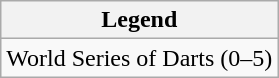<table class="wikitable">
<tr>
<th>Legend</th>
</tr>
<tr>
<td>World Series of Darts (0–5)</td>
</tr>
</table>
